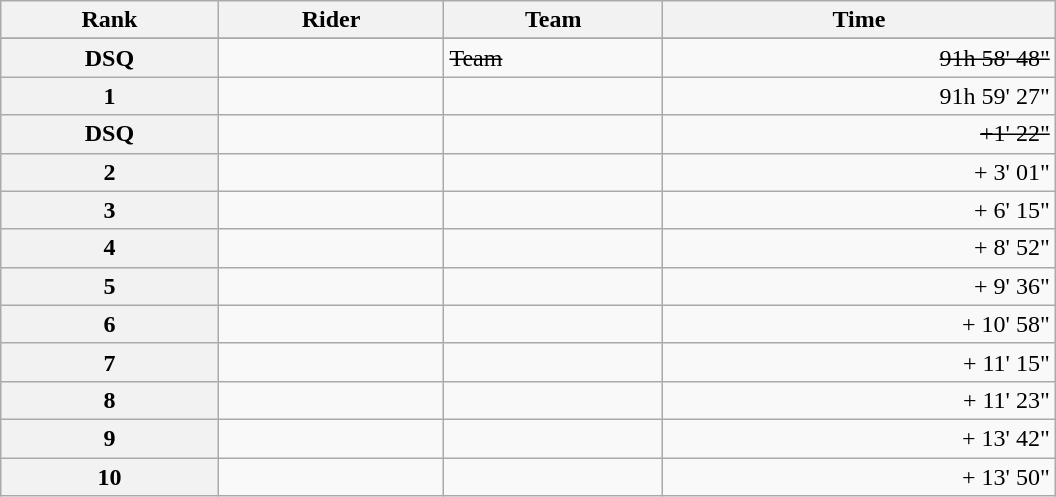<table class="wikitable" style="width:44em;margin-bottom:0;">
<tr>
<th scope="col">Rank</th>
<th scope="col">Rider</th>
<th scope="col">Team</th>
<th scope="col">Time</th>
</tr>
<tr>
</tr>
<tr>
<th scope="row">DSQ</th>
<td><s></s></td>
<td><s>Team </s></td>
<td style="text-align:right;"><s>91h 58' 48"</s></td>
</tr>
<tr>
<th scope="row">1</th>
<td>  </td>
<td></td>
<td style="text-align:right;">91h 59' 27"</td>
</tr>
<tr>
<th scope="row">DSQ</th>
<td><s></s></td>
<td><s></s></td>
<td style="text-align:right;"><s>+1' 22"</s></td>
</tr>
<tr>
<th scope="row">2</th>
<td></td>
<td></td>
<td style="text-align:right;">+ 3' 01"</td>
</tr>
<tr>
<th scope="row">3</th>
<td></td>
<td></td>
<td style="text-align:right;">+ 6' 15"</td>
</tr>
<tr>
<th scope="row">4</th>
<td></td>
<td></td>
<td style="text-align:right;">+ 8' 52"</td>
</tr>
<tr>
<th scope="row">5</th>
<td></td>
<td></td>
<td style="text-align:right;">+ 9' 36"</td>
</tr>
<tr>
<th scope="row">6</th>
<td></td>
<td></td>
<td style="text-align:right;">+ 10' 58"</td>
</tr>
<tr>
<th scope="row">7</th>
<td></td>
<td></td>
<td style="text-align:right;">+ 11' 15"</td>
</tr>
<tr>
<th scope="row">8</th>
<td> </td>
<td></td>
<td style="text-align:right;">+ 11' 23"</td>
</tr>
<tr>
<th scope="row">9</th>
<td></td>
<td></td>
<td style="text-align:right;">+ 13' 42"</td>
</tr>
<tr>
<th scope="row">10</th>
<td></td>
<td></td>
<td style="text-align:right;">+ 13' 50"</td>
</tr>
</table>
